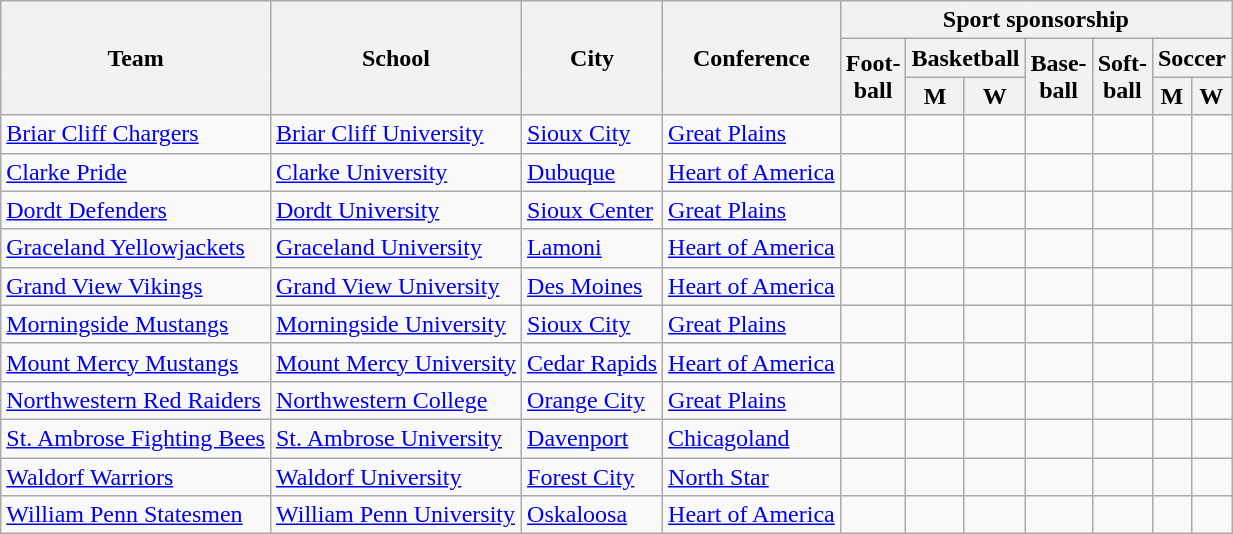<table class="sortable wikitable">
<tr>
<th rowspan=3>Team</th>
<th rowspan=3>School</th>
<th rowspan=3>City</th>
<th rowspan=3>Conference</th>
<th colspan=7>Sport sponsorship</th>
</tr>
<tr>
<th rowspan=2>Foot-<br>ball</th>
<th colspan=2>Basketball</th>
<th rowspan=2>Base-<br>ball</th>
<th rowspan=2>Soft-<br>ball</th>
<th colspan=2>Soccer</th>
</tr>
<tr>
<th>M</th>
<th>W</th>
<th>M</th>
<th>W</th>
</tr>
<tr>
<td><a href='#'>Briar Cliff Chargers</a></td>
<td><a href='#'>Briar Cliff University</a></td>
<td><a href='#'>Sioux City</a></td>
<td><a href='#'>Great Plains</a></td>
<td></td>
<td></td>
<td></td>
<td></td>
<td></td>
<td></td>
<td></td>
</tr>
<tr>
<td><a href='#'>Clarke Pride</a></td>
<td><a href='#'>Clarke University</a></td>
<td><a href='#'>Dubuque</a></td>
<td><a href='#'>Heart of America</a></td>
<td></td>
<td></td>
<td></td>
<td></td>
<td></td>
<td></td>
<td></td>
</tr>
<tr>
<td><a href='#'>Dordt Defenders</a></td>
<td><a href='#'>Dordt University</a></td>
<td><a href='#'>Sioux Center</a></td>
<td><a href='#'>Great Plains</a></td>
<td></td>
<td></td>
<td></td>
<td></td>
<td></td>
<td></td>
<td></td>
</tr>
<tr>
<td><a href='#'>Graceland Yellowjackets</a></td>
<td><a href='#'>Graceland University</a></td>
<td><a href='#'>Lamoni</a></td>
<td><a href='#'>Heart of America</a></td>
<td> </td>
<td></td>
<td></td>
<td></td>
<td></td>
<td></td>
<td></td>
</tr>
<tr>
<td><a href='#'>Grand View Vikings</a></td>
<td><a href='#'>Grand View University</a></td>
<td><a href='#'>Des Moines</a></td>
<td><a href='#'>Heart of America</a></td>
<td></td>
<td></td>
<td></td>
<td></td>
<td></td>
<td></td>
<td></td>
</tr>
<tr>
<td><a href='#'>Morningside Mustangs</a></td>
<td><a href='#'>Morningside University</a></td>
<td><a href='#'>Sioux City</a></td>
<td><a href='#'>Great Plains</a></td>
<td></td>
<td></td>
<td></td>
<td></td>
<td></td>
<td></td>
<td></td>
</tr>
<tr>
<td><a href='#'>Mount Mercy Mustangs</a></td>
<td><a href='#'>Mount Mercy University</a></td>
<td><a href='#'>Cedar Rapids</a></td>
<td><a href='#'>Heart of America</a></td>
<td></td>
<td></td>
<td></td>
<td></td>
<td></td>
<td></td>
<td></td>
</tr>
<tr>
<td><a href='#'>Northwestern Red Raiders</a></td>
<td><a href='#'>Northwestern College</a></td>
<td><a href='#'>Orange City</a></td>
<td><a href='#'>Great Plains</a></td>
<td></td>
<td></td>
<td></td>
<td></td>
<td></td>
<td></td>
<td></td>
</tr>
<tr>
<td><a href='#'>St. Ambrose Fighting Bees</a></td>
<td><a href='#'>St. Ambrose University</a></td>
<td><a href='#'>Davenport</a></td>
<td><a href='#'>Chicagoland</a></td>
<td> </td>
<td></td>
<td></td>
<td></td>
<td></td>
<td></td>
<td></td>
</tr>
<tr>
<td><a href='#'>Waldorf Warriors</a></td>
<td><a href='#'>Waldorf University</a></td>
<td><a href='#'>Forest City</a></td>
<td><a href='#'>North Star</a></td>
<td></td>
<td></td>
<td></td>
<td></td>
<td></td>
<td> </td>
<td> </td>
</tr>
<tr>
<td><a href='#'>William Penn Statesmen</a></td>
<td><a href='#'>William Penn University</a></td>
<td><a href='#'>Oskaloosa</a></td>
<td><a href='#'>Heart of America</a></td>
<td></td>
<td></td>
<td></td>
<td></td>
<td></td>
<td></td>
<td></td>
</tr>
</table>
